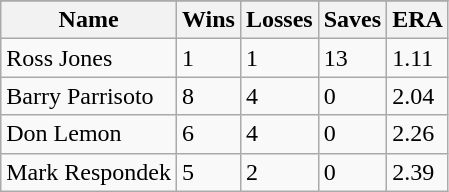<table class="wikitable">
<tr>
</tr>
<tr>
<th>Name</th>
<th>Wins</th>
<th>Losses</th>
<th>Saves</th>
<th>ERA</th>
</tr>
<tr>
<td>Ross Jones</td>
<td>1</td>
<td>1</td>
<td>13</td>
<td>1.11</td>
</tr>
<tr>
<td>Barry Parrisoto</td>
<td>8</td>
<td>4</td>
<td>0</td>
<td>2.04</td>
</tr>
<tr>
<td>Don Lemon</td>
<td>6</td>
<td>4</td>
<td>0</td>
<td>2.26</td>
</tr>
<tr>
<td>Mark Respondek</td>
<td>5</td>
<td>2</td>
<td>0</td>
<td>2.39</td>
</tr>
</table>
